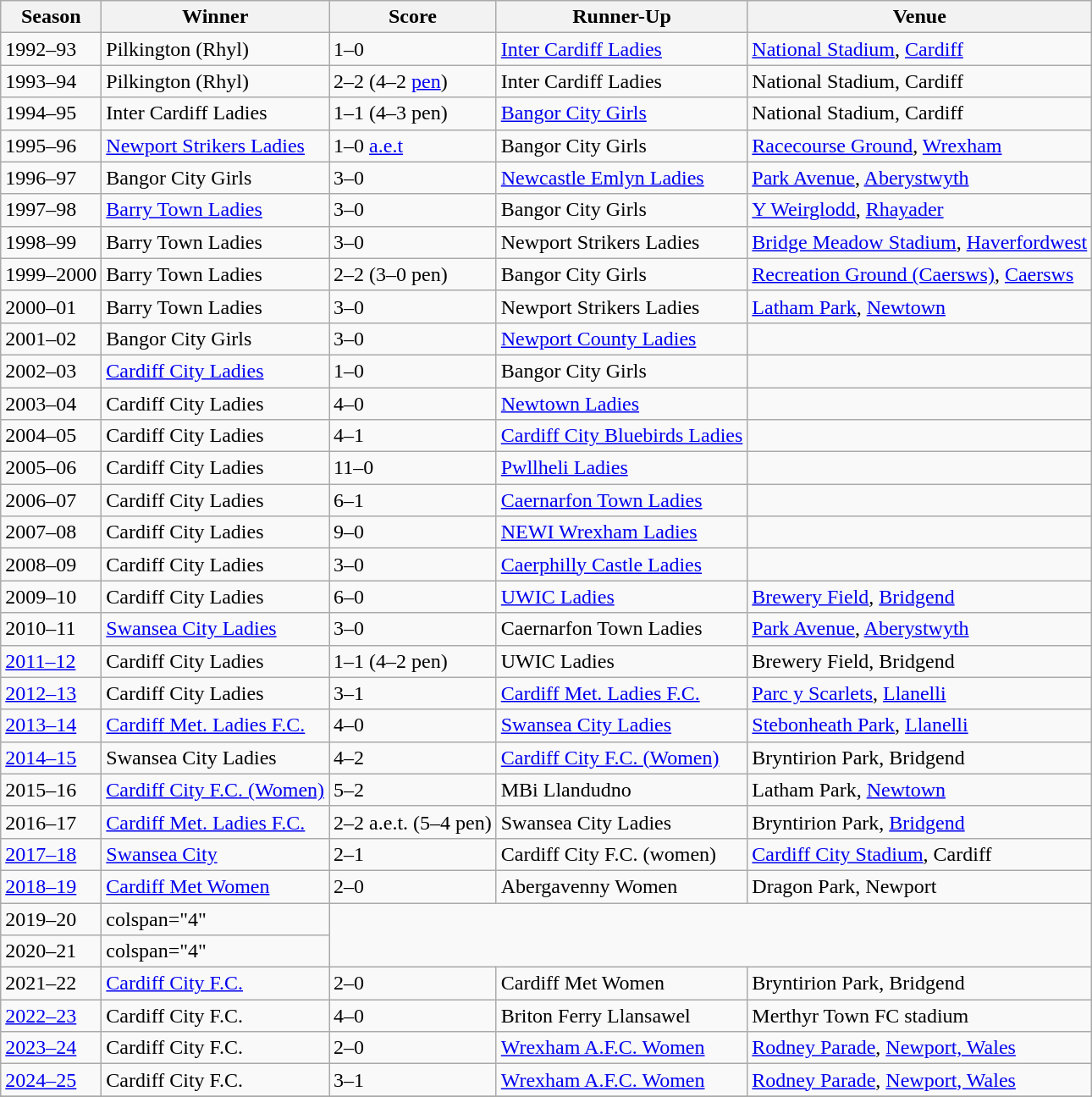<table class="wikitable sortable">
<tr>
<th>Season</th>
<th>Winner</th>
<th>Score</th>
<th>Runner-Up</th>
<th>Venue</th>
</tr>
<tr>
<td>1992–93</td>
<td>Pilkington (Rhyl)</td>
<td>1–0</td>
<td><a href='#'>Inter Cardiff Ladies</a></td>
<td><a href='#'>National Stadium</a>, <a href='#'>Cardiff</a></td>
</tr>
<tr>
<td>1993–94</td>
<td>Pilkington (Rhyl)</td>
<td>2–2 (4–2 <a href='#'>pen</a>)</td>
<td>Inter Cardiff Ladies</td>
<td>National Stadium, Cardiff</td>
</tr>
<tr>
<td>1994–95</td>
<td>Inter Cardiff Ladies</td>
<td>1–1 (4–3 pen)</td>
<td><a href='#'>Bangor City Girls</a></td>
<td>National Stadium, Cardiff</td>
</tr>
<tr>
<td>1995–96</td>
<td><a href='#'>Newport Strikers Ladies</a></td>
<td>1–0 <a href='#'>a.e.t</a></td>
<td>Bangor City Girls</td>
<td><a href='#'>Racecourse Ground</a>, <a href='#'>Wrexham</a></td>
</tr>
<tr>
<td>1996–97</td>
<td>Bangor City Girls</td>
<td>3–0</td>
<td><a href='#'>Newcastle Emlyn Ladies</a></td>
<td><a href='#'>Park Avenue</a>, <a href='#'>Aberystwyth</a></td>
</tr>
<tr>
<td>1997–98</td>
<td><a href='#'>Barry Town Ladies</a></td>
<td>3–0</td>
<td>Bangor City Girls</td>
<td><a href='#'>Y Weirglodd</a>, <a href='#'>Rhayader</a></td>
</tr>
<tr>
<td>1998–99</td>
<td>Barry Town Ladies</td>
<td>3–0</td>
<td>Newport Strikers Ladies</td>
<td><a href='#'>Bridge Meadow Stadium</a>, <a href='#'>Haverfordwest</a></td>
</tr>
<tr>
<td>1999–2000</td>
<td>Barry Town Ladies</td>
<td>2–2 (3–0 pen)</td>
<td>Bangor City Girls</td>
<td><a href='#'>Recreation Ground (Caersws)</a>, <a href='#'>Caersws</a></td>
</tr>
<tr>
<td>2000–01</td>
<td>Barry Town Ladies</td>
<td>3–0</td>
<td>Newport Strikers Ladies</td>
<td><a href='#'>Latham Park</a>, <a href='#'>Newtown</a></td>
</tr>
<tr>
<td>2001–02</td>
<td>Bangor City Girls</td>
<td>3–0</td>
<td><a href='#'>Newport County Ladies</a></td>
<td></td>
</tr>
<tr>
<td>2002–03</td>
<td><a href='#'>Cardiff City Ladies</a></td>
<td>1–0</td>
<td>Bangor City Girls</td>
<td></td>
</tr>
<tr>
<td>2003–04</td>
<td>Cardiff City Ladies</td>
<td>4–0</td>
<td><a href='#'>Newtown Ladies</a></td>
<td></td>
</tr>
<tr>
<td>2004–05</td>
<td>Cardiff City Ladies</td>
<td>4–1</td>
<td><a href='#'>Cardiff City Bluebirds Ladies</a></td>
<td></td>
</tr>
<tr>
<td>2005–06</td>
<td>Cardiff City Ladies</td>
<td>11–0</td>
<td><a href='#'>Pwllheli Ladies</a></td>
<td></td>
</tr>
<tr>
<td>2006–07</td>
<td>Cardiff City Ladies</td>
<td>6–1</td>
<td><a href='#'>Caernarfon Town Ladies</a></td>
<td></td>
</tr>
<tr>
<td>2007–08</td>
<td>Cardiff City Ladies</td>
<td>9–0</td>
<td><a href='#'>NEWI Wrexham Ladies</a></td>
<td></td>
</tr>
<tr>
<td>2008–09</td>
<td>Cardiff City Ladies</td>
<td>3–0</td>
<td><a href='#'>Caerphilly Castle Ladies</a></td>
<td></td>
</tr>
<tr>
<td>2009–10</td>
<td>Cardiff City Ladies</td>
<td>6–0</td>
<td><a href='#'>UWIC Ladies</a></td>
<td><a href='#'>Brewery Field</a>, <a href='#'>Bridgend</a></td>
</tr>
<tr>
<td>2010–11</td>
<td><a href='#'>Swansea City Ladies</a></td>
<td>3–0</td>
<td>Caernarfon Town Ladies</td>
<td><a href='#'>Park Avenue</a>, <a href='#'>Aberystwyth</a></td>
</tr>
<tr>
<td><a href='#'>2011–12</a></td>
<td>Cardiff City Ladies</td>
<td>1–1 (4–2 pen)</td>
<td>UWIC Ladies</td>
<td>Brewery Field, Bridgend</td>
</tr>
<tr>
<td><a href='#'>2012–13</a></td>
<td>Cardiff City Ladies</td>
<td>3–1</td>
<td><a href='#'>Cardiff Met. Ladies F.C.</a></td>
<td><a href='#'>Parc y Scarlets</a>, <a href='#'>Llanelli</a></td>
</tr>
<tr>
<td><a href='#'>2013–14</a></td>
<td><a href='#'>Cardiff Met. Ladies F.C.</a></td>
<td>4–0</td>
<td><a href='#'>Swansea City Ladies</a></td>
<td><a href='#'>Stebonheath Park</a>, <a href='#'>Llanelli</a></td>
</tr>
<tr>
<td><a href='#'>2014–15</a></td>
<td>Swansea City Ladies</td>
<td>4–2</td>
<td><a href='#'>Cardiff City F.C. (Women)</a></td>
<td>Bryntirion Park, Bridgend</td>
</tr>
<tr>
<td>2015–16</td>
<td><a href='#'>Cardiff City F.C. (Women)</a></td>
<td>5–2</td>
<td>MBi Llandudno</td>
<td>Latham Park, <a href='#'>Newtown</a></td>
</tr>
<tr>
<td>2016–17</td>
<td><a href='#'>Cardiff Met. Ladies F.C.</a></td>
<td>2–2 a.e.t. (5–4 pen)</td>
<td>Swansea City Ladies</td>
<td>Bryntirion Park, <a href='#'>Bridgend</a></td>
</tr>
<tr>
<td><a href='#'>2017–18</a></td>
<td><a href='#'>Swansea City</a></td>
<td>2–1</td>
<td>Cardiff City F.C. (women)</td>
<td><a href='#'>Cardiff City Stadium</a>, Cardiff</td>
</tr>
<tr>
<td><a href='#'>2018–19</a></td>
<td><a href='#'>Cardiff Met Women</a></td>
<td>2–0</td>
<td>Abergavenny Women</td>
<td>Dragon Park, Newport</td>
</tr>
<tr>
<td>2019–20</td>
<td>colspan="4" </td>
</tr>
<tr>
<td>2020–21</td>
<td>colspan="4" </td>
</tr>
<tr>
<td>2021–22</td>
<td><a href='#'>Cardiff City F.C.</a></td>
<td>2–0</td>
<td>Cardiff Met Women</td>
<td>Bryntirion Park, Bridgend</td>
</tr>
<tr>
<td><a href='#'>2022–23</a></td>
<td>Cardiff City F.C.</td>
<td>4–0</td>
<td>Briton Ferry Llansawel</td>
<td>Merthyr Town FC stadium</td>
</tr>
<tr>
<td><a href='#'>2023–24</a></td>
<td>Cardiff City F.C.</td>
<td>2–0</td>
<td><a href='#'>Wrexham A.F.C. Women</a></td>
<td><a href='#'>Rodney Parade</a>, <a href='#'>Newport, Wales</a></td>
</tr>
<tr>
<td><a href='#'>2024–25</a></td>
<td>Cardiff City F.C.</td>
<td>3–1</td>
<td><a href='#'>Wrexham A.F.C. Women</a></td>
<td><a href='#'>Rodney Parade</a>, <a href='#'>Newport, Wales</a></td>
</tr>
<tr>
</tr>
</table>
